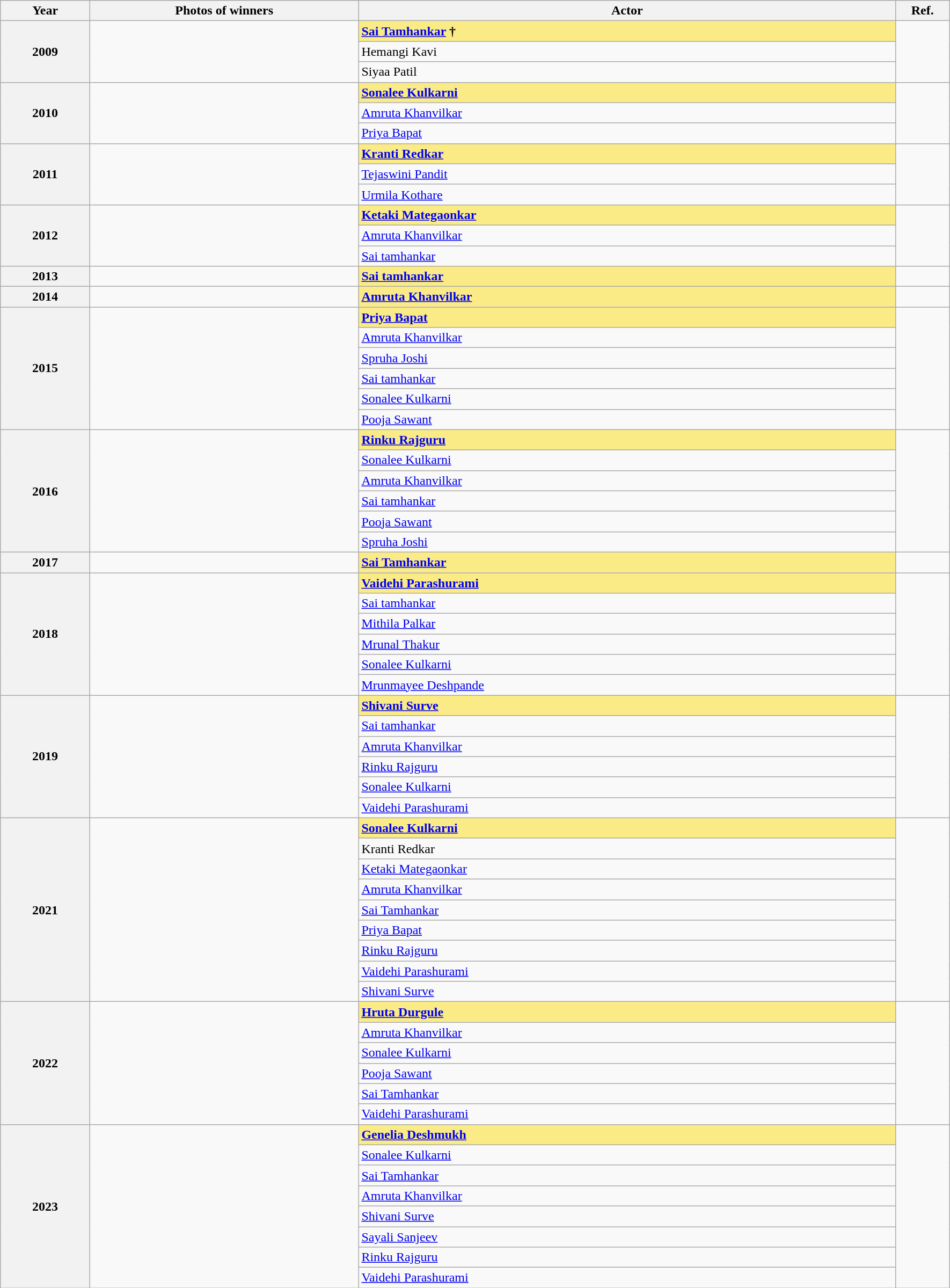<table class="wikitable sortable" style="text-align:left;">
<tr>
<th scope="col" style="width:5%; text-align:center;">Year</th>
<th scope="col" style="width:15%;text-align:center;">Photos of winners</th>
<th scope="col" style="width:30%;text-align:center;">Actor</th>
<th scope="col" style="width:3%;text-align:center;">Ref.</th>
</tr>
<tr>
<th rowspan="3" scope="row" style="text-align:center">2009</th>
<td rowspan="3" style="text-align:center"></td>
<td style="background:#FAEB86;"><strong><a href='#'>Sai Tamhankar</a> †</strong></td>
<td rowspan="3"></td>
</tr>
<tr>
<td>Hemangi Kavi</td>
</tr>
<tr>
<td>Siyaa Patil</td>
</tr>
<tr>
<th rowspan="3">2010</th>
<td rowspan="3" style="text-align:center"></td>
<td style="background:#FAEB86;"><strong><a href='#'>Sonalee Kulkarni</a></strong></td>
<td rowspan="3"></td>
</tr>
<tr>
<td><a href='#'>Amruta Khanvilkar</a></td>
</tr>
<tr>
<td><a href='#'>Priya Bapat</a></td>
</tr>
<tr>
<th rowspan="3">2011</th>
<td rowspan="3" style="text-align:center"></td>
<td style="background:#FAEB86;"><strong><a href='#'>Kranti Redkar</a></strong></td>
<td rowspan="3"></td>
</tr>
<tr>
<td><a href='#'>Tejaswini Pandit</a></td>
</tr>
<tr>
<td><a href='#'>Urmila Kothare</a></td>
</tr>
<tr>
<th rowspan="3">2012</th>
<td rowspan="3" style="text-align:center"></td>
<td style="background:#FAEB86;"><strong><a href='#'>Ketaki Mategaonkar</a></strong></td>
<td rowspan="3"></td>
</tr>
<tr>
<td><a href='#'>Amruta Khanvilkar</a></td>
</tr>
<tr>
<td><a href='#'>Sai tamhankar</a></td>
</tr>
<tr>
<th>2013</th>
<td style="text-align:center"></td>
<td style="background:#FAEB86;"><a href='#'><strong>Sai tamhankar</strong></a></td>
<td></td>
</tr>
<tr>
<th>2014</th>
<td style="text-align:center"></td>
<td style="background:#FAEB86;"><strong><a href='#'>Amruta Khanvilkar</a></strong></td>
<td></td>
</tr>
<tr>
<th rowspan="6">2015</th>
<td rowspan="6" style="text-align:center"></td>
<td style="background:#FAEB86;"><strong><a href='#'>Priya Bapat</a></strong></td>
<td rowspan="6"></td>
</tr>
<tr>
<td><a href='#'>Amruta Khanvilkar</a></td>
</tr>
<tr>
<td><a href='#'>Spruha Joshi</a></td>
</tr>
<tr>
<td><a href='#'>Sai tamhankar</a></td>
</tr>
<tr>
<td><a href='#'>Sonalee Kulkarni</a></td>
</tr>
<tr>
<td><a href='#'>Pooja Sawant</a></td>
</tr>
<tr>
<th rowspan="6">2016</th>
<td rowspan="6" style="text-align:center"></td>
<td style="background:#FAEB86;"><strong><a href='#'>Rinku Rajguru</a>         </strong></td>
<td rowspan="6"></td>
</tr>
<tr>
<td><a href='#'>Sonalee Kulkarni</a></td>
</tr>
<tr>
<td><a href='#'>Amruta Khanvilkar</a></td>
</tr>
<tr>
<td><a href='#'>Sai tamhankar</a></td>
</tr>
<tr>
<td><a href='#'>Pooja Sawant</a></td>
</tr>
<tr>
<td><a href='#'>Spruha Joshi</a></td>
</tr>
<tr>
<th>2017</th>
<td style="text-align:center"></td>
<td style="background:#FAEB86;"><strong><a href='#'>Sai Tamhankar</a></strong></td>
<td></td>
</tr>
<tr>
<th rowspan="6">2018</th>
<td rowspan="6" style="text-align:center"></td>
<td style="background:#FAEB86;"><strong><a href='#'>Vaidehi Parashurami</a></strong></td>
<td rowspan="6"></td>
</tr>
<tr>
<td><a href='#'>Sai tamhankar</a></td>
</tr>
<tr>
<td><a href='#'>Mithila Palkar</a></td>
</tr>
<tr>
<td><a href='#'>Mrunal Thakur</a></td>
</tr>
<tr>
<td><a href='#'>Sonalee Kulkarni</a></td>
</tr>
<tr>
<td><a href='#'>Mrunmayee Deshpande</a></td>
</tr>
<tr>
<th rowspan="6">2019</th>
<td rowspan="6" style="text-align:center"></td>
<td style="background:#FAEB86;"><strong><a href='#'>Shivani Surve</a></strong></td>
<td rowspan="6"></td>
</tr>
<tr>
<td><a href='#'>Sai tamhankar</a></td>
</tr>
<tr>
<td><a href='#'>Amruta Khanvilkar</a></td>
</tr>
<tr>
<td><a href='#'>Rinku Rajguru</a></td>
</tr>
<tr>
<td><a href='#'>Sonalee Kulkarni</a></td>
</tr>
<tr>
<td><a href='#'>Vaidehi Parashurami</a></td>
</tr>
<tr>
<th rowspan="9">2021</th>
<td rowspan="9" style="text-align:center"></td>
<td style="background:#FAEB86;"><strong><a href='#'>Sonalee Kulkarni</a></strong></td>
<td rowspan="9"></td>
</tr>
<tr>
<td>Kranti Redkar</td>
</tr>
<tr>
<td><a href='#'>Ketaki Mategaonkar</a></td>
</tr>
<tr>
<td><a href='#'>Amruta Khanvilkar</a></td>
</tr>
<tr>
<td><a href='#'>Sai Tamhankar</a></td>
</tr>
<tr>
<td><a href='#'>Priya Bapat</a></td>
</tr>
<tr>
<td><a href='#'>Rinku Rajguru</a></td>
</tr>
<tr>
<td><a href='#'>Vaidehi Parashurami</a></td>
</tr>
<tr>
<td><a href='#'>Shivani Surve</a></td>
</tr>
<tr>
<th rowspan="6">2022</th>
<td rowspan="6" style="text-align:center"></td>
<td style="background:#FAEB86;"><strong><a href='#'>Hruta Durgule</a></strong></td>
<td rowspan="6"></td>
</tr>
<tr>
<td><a href='#'>Amruta Khanvilkar</a></td>
</tr>
<tr>
<td><a href='#'>Sonalee Kulkarni</a></td>
</tr>
<tr>
<td><a href='#'>Pooja Sawant</a></td>
</tr>
<tr>
<td><a href='#'>Sai Tamhankar</a></td>
</tr>
<tr>
<td><a href='#'>Vaidehi Parashurami</a></td>
</tr>
<tr>
<th rowspan="8">2023</th>
<td rowspan="8" style="text-align:center"></td>
<td style="background:#FAEB86;"><strong><a href='#'>Genelia Deshmukh</a></strong></td>
<td rowspan="8"></td>
</tr>
<tr>
<td><a href='#'>Sonalee Kulkarni</a></td>
</tr>
<tr>
<td><a href='#'>Sai Tamhankar</a></td>
</tr>
<tr>
<td><a href='#'>Amruta Khanvilkar</a></td>
</tr>
<tr>
<td><a href='#'>Shivani Surve</a></td>
</tr>
<tr>
<td><a href='#'>Sayali Sanjeev</a></td>
</tr>
<tr>
<td><a href='#'>Rinku Rajguru</a></td>
</tr>
<tr>
<td><a href='#'>Vaidehi Parashurami</a></td>
</tr>
</table>
